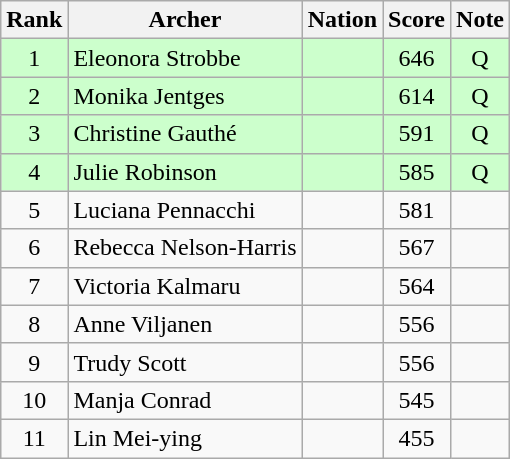<table class="wikitable sortable" style="text-align:center">
<tr>
<th>Rank</th>
<th>Archer</th>
<th>Nation</th>
<th>Score</th>
<th>Note</th>
</tr>
<tr bgcolor=ccffcc>
<td>1</td>
<td align=left>Eleonora Strobbe</td>
<td align=left></td>
<td>646</td>
<td>Q</td>
</tr>
<tr bgcolor=ccffcc>
<td>2</td>
<td align=left>Monika Jentges</td>
<td align=left></td>
<td>614</td>
<td>Q</td>
</tr>
<tr bgcolor=ccffcc>
<td>3</td>
<td align=left>Christine Gauthé</td>
<td align=left></td>
<td>591</td>
<td>Q</td>
</tr>
<tr bgcolor=ccffcc>
<td>4</td>
<td align=left>Julie Robinson</td>
<td align=left></td>
<td>585</td>
<td>Q</td>
</tr>
<tr>
<td>5</td>
<td align=left>Luciana Pennacchi</td>
<td align=left></td>
<td>581</td>
<td></td>
</tr>
<tr>
<td>6</td>
<td align=left>Rebecca Nelson-Harris</td>
<td align=left></td>
<td>567</td>
<td></td>
</tr>
<tr>
<td>7</td>
<td align=left>Victoria Kalmaru</td>
<td align=left></td>
<td>564</td>
<td></td>
</tr>
<tr>
<td>8</td>
<td align=left>Anne Viljanen</td>
<td align=left></td>
<td>556</td>
<td></td>
</tr>
<tr>
<td>9</td>
<td align=left>Trudy Scott</td>
<td align=left></td>
<td>556</td>
<td></td>
</tr>
<tr>
<td>10</td>
<td align=left>Manja Conrad</td>
<td align=left></td>
<td>545</td>
<td></td>
</tr>
<tr>
<td>11</td>
<td align=left>Lin Mei-ying</td>
<td align=left></td>
<td>455</td>
<td></td>
</tr>
</table>
